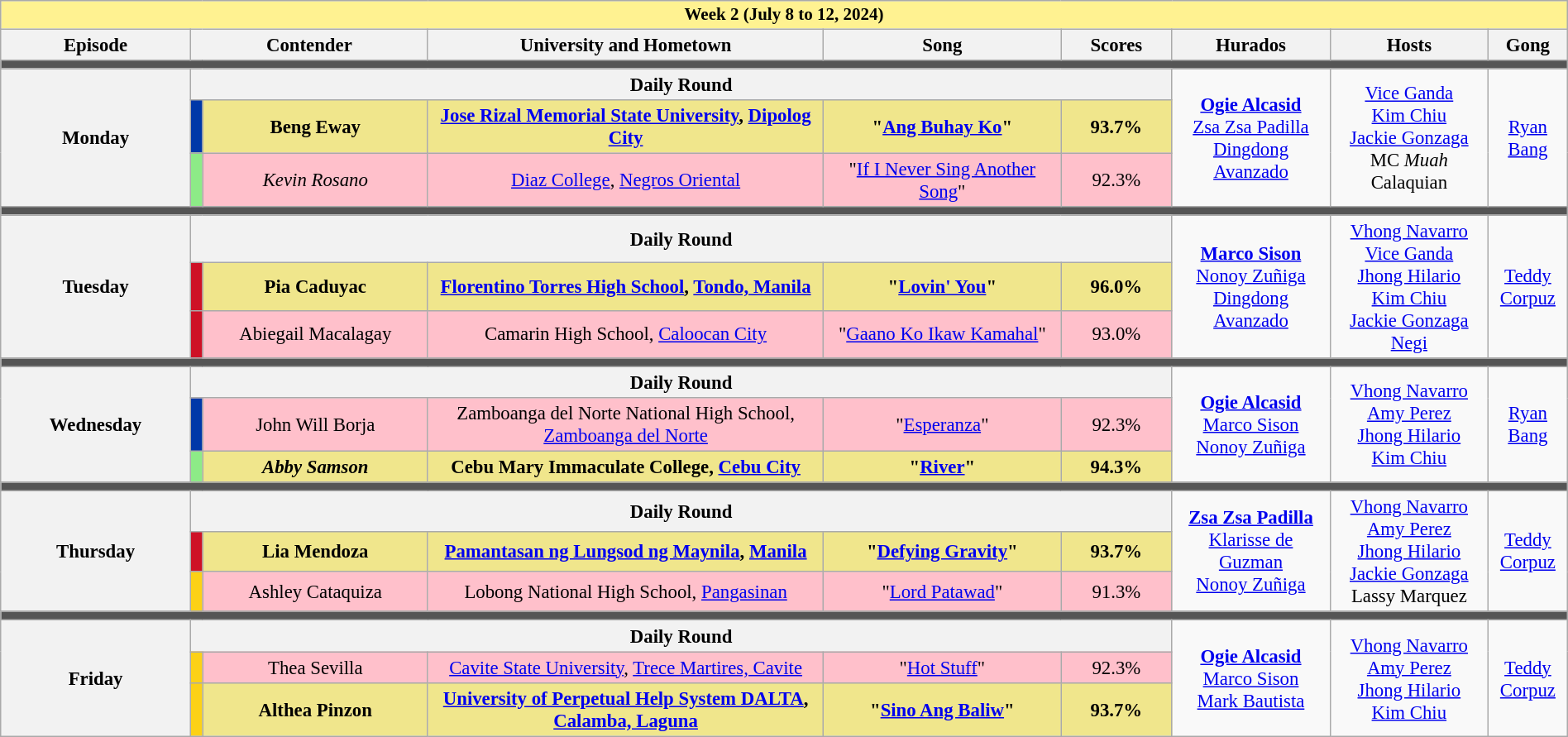<table class="wikitable mw-collapsible mw-collapsed" style="width:100%; text-align:center; font-size:95%;">
<tr>
<th colspan="9" style="background-color:#fff291;font-size:14px">Week 2 (July 8 to 12, 2024)</th>
</tr>
<tr>
<th width="12%">Episode</th>
<th colspan="2" width="15%">Contender</th>
<th width="25%">University and Hometown</th>
<th width="15%">Song</th>
<th width="7%">Scores</th>
<th width="10%">Hurados</th>
<th width="10%">Hosts</th>
<th width="05%">Gong</th>
</tr>
<tr>
<td colspan="9" style="background:#555;"></td>
</tr>
<tr>
<th rowspan="3">Monday<br></th>
<th colspan="5">Daily Round</th>
<td rowspan="3"><strong><a href='#'>Ogie Alcasid</a></strong><br><a href='#'>Zsa Zsa Padilla</a><br><a href='#'>Dingdong Avanzado</a></td>
<td rowspan="3"><a href='#'>Vice Ganda</a><br><a href='#'>Kim Chiu</a><br><a href='#'>Jackie Gonzaga</a><br>MC <em>Muah</em> Calaquian</td>
<td rowspan="3"><a href='#'>Ryan Bang</a></td>
</tr>
<tr style="background:Khaki">
<td style="background:#0038A8"></td>
<td><strong>Beng Eway</strong></td>
<td><strong><a href='#'>Jose Rizal Memorial State University</a>, <a href='#'>Dipolog City</a></strong></td>
<td><strong>"<a href='#'>Ang Buhay Ko</a>"</strong></td>
<td><strong>93.7%</strong></td>
</tr>
<tr style="background:pink">
<td style="background:#8deb87"></td>
<td><em>Kevin Rosano</em></td>
<td><a href='#'>Diaz College</a>, <a href='#'>Negros Oriental</a></td>
<td>"<a href='#'>If I Never Sing Another Song</a>"</td>
<td>92.3%</td>
</tr>
<tr>
<td colspan="9" style="background:#555;"></td>
</tr>
<tr>
<th rowspan="3">Tuesday<br></th>
<th colspan="5">Daily Round</th>
<td rowspan="3"><strong><a href='#'>Marco Sison</a></strong><br><a href='#'>Nonoy Zuñiga</a><br><a href='#'>Dingdong Avanzado</a></td>
<td rowspan="3"><a href='#'>Vhong Navarro</a><br><a href='#'>Vice Ganda</a><br><a href='#'>Jhong Hilario</a><br><a href='#'>Kim Chiu</a><br><a href='#'>Jackie Gonzaga</a><br><a href='#'>Negi</a></td>
<td rowspan="3"><a href='#'>Teddy Corpuz</a></td>
</tr>
<tr style="background:Khaki">
<td style="background:#CE1126"></td>
<td><strong>Pia Caduyac</strong></td>
<td><strong><a href='#'>Florentino Torres High School</a>, <a href='#'>Tondo, Manila</a></strong></td>
<td><strong>"<a href='#'>Lovin' You</a>"</strong></td>
<td><strong>96.0%</strong></td>
</tr>
<tr style="background:pink">
<td style="background:#CE1126"></td>
<td>Abiegail Macalagay</td>
<td>Camarin High School, <a href='#'>Caloocan City</a></td>
<td>"<a href='#'>Gaano Ko Ikaw Kamahal</a>"</td>
<td>93.0%</td>
</tr>
<tr>
<td colspan="9" style="background:#555;"></td>
</tr>
<tr>
<th rowspan="3">Wednesday<br></th>
<th colspan="5">Daily Round</th>
<td rowspan="3"><strong><a href='#'>Ogie Alcasid</a></strong><br><a href='#'>Marco Sison</a><br><a href='#'>Nonoy Zuñiga</a></td>
<td rowspan="3"><a href='#'>Vhong Navarro</a><br><a href='#'>Amy Perez</a><br><a href='#'>Jhong Hilario</a><br><a href='#'>Kim Chiu</a></td>
<td rowspan="3"><a href='#'>Ryan Bang</a></td>
</tr>
<tr style="background:pink">
<td style="background:#0038A8"></td>
<td>John Will Borja</td>
<td>Zamboanga del Norte National High School, <a href='#'>Zamboanga del Norte</a></td>
<td>"<a href='#'>Esperanza</a>"</td>
<td>92.3%</td>
</tr>
<tr style="background:Khaki">
<td style="background:#8deb87"></td>
<td><strong><em>Abby Samson</em></strong></td>
<td><strong>Cebu Mary Immaculate College, <a href='#'>Cebu City</a></strong></td>
<td><strong>"<a href='#'>River</a>"</strong></td>
<td><strong>94.3%</strong></td>
</tr>
<tr>
<td colspan="9" style="background:#555;"></td>
</tr>
<tr>
<th rowspan="3">Thursday<br></th>
<th colspan="5">Daily Round</th>
<td rowspan="3"><strong><a href='#'>Zsa Zsa Padilla</a></strong><br><a href='#'>Klarisse de Guzman</a><br><a href='#'>Nonoy Zuñiga</a></td>
<td rowspan="3"><a href='#'>Vhong Navarro</a><br><a href='#'>Amy Perez</a><br><a href='#'>Jhong Hilario</a><br><a href='#'>Jackie Gonzaga</a><br>Lassy Marquez</td>
<td rowspan="3"><a href='#'>Teddy Corpuz</a></td>
</tr>
<tr style="background:Khaki">
<td style="background:#CE1126"></td>
<td><strong>Lia Mendoza</strong></td>
<td><strong><a href='#'>Pamantasan ng Lungsod ng Maynila</a>, <a href='#'>Manila</a></strong></td>
<td><strong>"<a href='#'>Defying Gravity</a>"</strong></td>
<td><strong>93.7%</strong></td>
</tr>
<tr style="background:pink">
<td style="background:#FCD116"></td>
<td>Ashley Cataquiza</td>
<td>Lobong National High School, <a href='#'>Pangasinan</a></td>
<td>"<a href='#'>Lord Patawad</a>"</td>
<td>91.3%</td>
</tr>
<tr>
<td colspan="9" style="background:#555;"></td>
</tr>
<tr>
<th rowspan="3">Friday<br></th>
<th colspan="5">Daily Round</th>
<td rowspan="3"><strong><a href='#'>Ogie Alcasid</a></strong><br><a href='#'>Marco Sison</a><br><a href='#'>Mark Bautista</a></td>
<td rowspan="3"><a href='#'>Vhong Navarro</a><br><a href='#'>Amy Perez</a><br><a href='#'>Jhong Hilario</a><br><a href='#'>Kim Chiu</a></td>
<td rowspan="3"><a href='#'>Teddy Corpuz</a></td>
</tr>
<tr style="background:pink">
<td style="background:#FCD116"></td>
<td>Thea Sevilla</td>
<td><a href='#'>Cavite State University</a>, <a href='#'>Trece Martires, Cavite</a></td>
<td>"<a href='#'>Hot Stuff</a>"</td>
<td>92.3%</td>
</tr>
<tr style="background:Khaki">
<td style="background:#FCD116"></td>
<td><strong>Althea Pinzon</strong></td>
<td><strong><a href='#'>University of Perpetual Help System DALTA</a>, <a href='#'>Calamba, Laguna</a></strong></td>
<td><strong>"<a href='#'>Sino Ang Baliw</a>"</strong></td>
<td><strong>93.7%</strong></td>
</tr>
</table>
